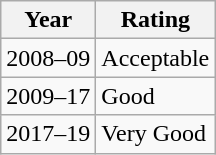<table class="wikitable">
<tr>
<th>Year</th>
<th>Rating</th>
</tr>
<tr>
<td>2008–09</td>
<td>Acceptable</td>
</tr>
<tr>
<td>2009–17</td>
<td>Good</td>
</tr>
<tr>
<td>2017–19</td>
<td>Very Good</td>
</tr>
</table>
